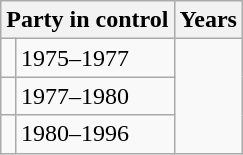<table class="wikitable">
<tr>
<th colspan="2">Party in control</th>
<th>Years</th>
</tr>
<tr>
<td></td>
<td>1975–1977</td>
</tr>
<tr>
<td></td>
<td>1977–1980</td>
</tr>
<tr>
<td></td>
<td>1980–1996</td>
</tr>
</table>
